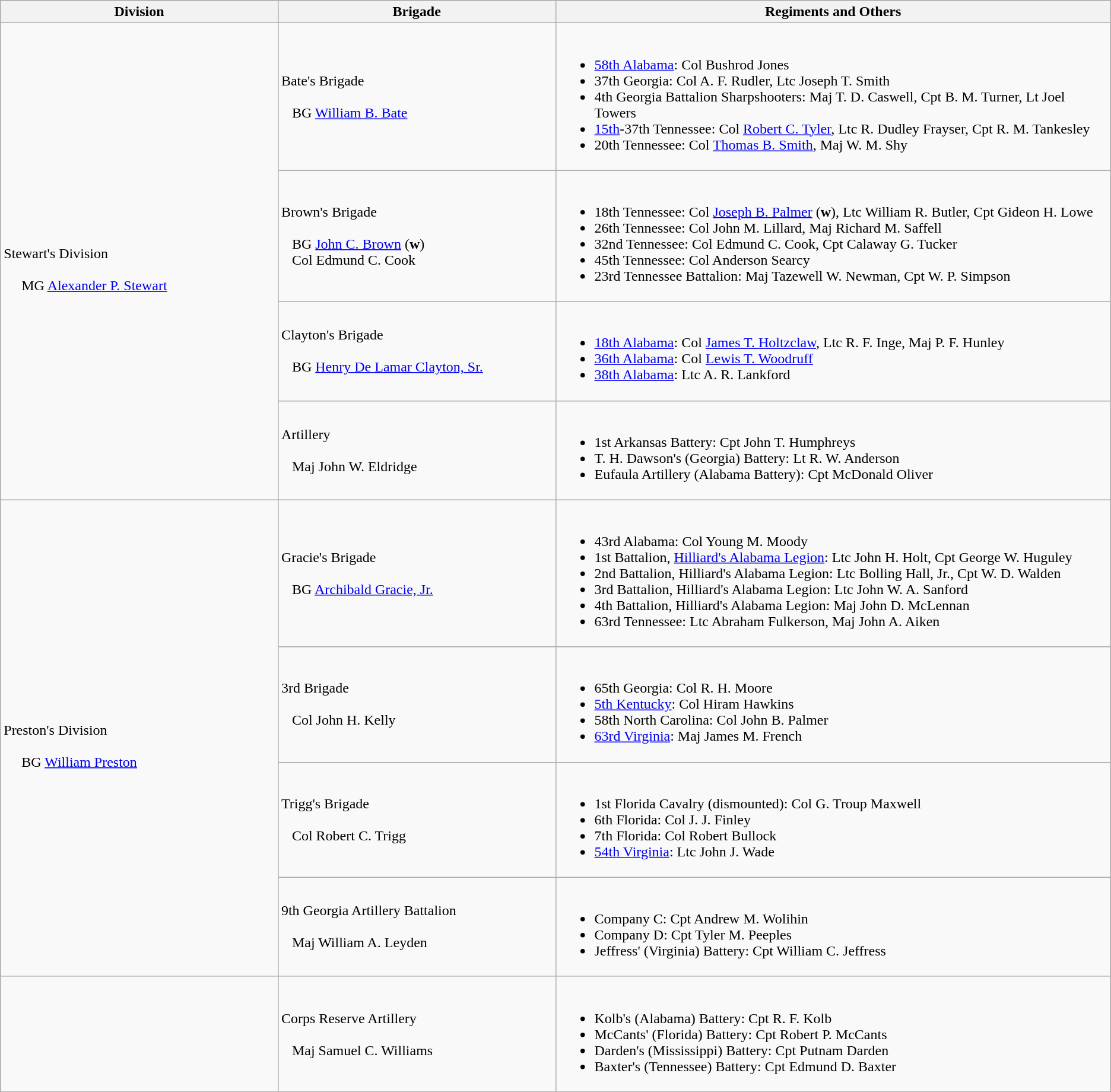<table class="wikitable">
<tr>
<th width=25%>Division</th>
<th width=25%>Brigade</th>
<th>Regiments and Others</th>
</tr>
<tr>
<td rowspan=4><br>Stewart's Division<br><br>    
MG <a href='#'>Alexander P. Stewart</a></td>
<td>Bate's Brigade<br><br>  
BG <a href='#'>William B. Bate</a></td>
<td><br><ul><li><a href='#'>58th Alabama</a>: Col Bushrod Jones</li><li>37th Georgia: Col A. F. Rudler, Ltc Joseph T. Smith</li><li>4th Georgia Battalion Sharpshooters: Maj T. D. Caswell, Cpt B. M. Turner, Lt Joel Towers</li><li><a href='#'>15th</a>-37th Tennessee: Col <a href='#'>Robert C. Tyler</a>, Ltc R. Dudley Frayser, Cpt R. M. Tankesley</li><li>20th Tennessee: Col <a href='#'>Thomas B. Smith</a>, Maj W. M. Shy</li></ul></td>
</tr>
<tr>
<td>Brown's Brigade<br><br>  
BG <a href='#'>John C. Brown</a> (<strong>w</strong>)
<br>  
Col Edmund C. Cook</td>
<td><br><ul><li>18th Tennessee: Col <a href='#'>Joseph B. Palmer</a> (<strong>w</strong>), Ltc William R. Butler, Cpt Gideon H. Lowe</li><li>26th Tennessee: Col John M. Lillard, Maj Richard M. Saffell</li><li>32nd Tennessee: Col Edmund C. Cook, Cpt Calaway G. Tucker</li><li>45th Tennessee: Col Anderson Searcy</li><li>23rd Tennessee Battalion: Maj Tazewell W. Newman, Cpt W. P. Simpson</li></ul></td>
</tr>
<tr>
<td>Clayton's Brigade<br><br>  
BG <a href='#'>Henry De Lamar Clayton, Sr.</a></td>
<td><br><ul><li><a href='#'>18th Alabama</a>: Col <a href='#'>James T. Holtzclaw</a>, Ltc R. F. Inge, Maj P. F. Hunley</li><li><a href='#'>36th Alabama</a>: Col <a href='#'>Lewis T. Woodruff</a></li><li><a href='#'>38th Alabama</a>: Ltc A. R. Lankford</li></ul></td>
</tr>
<tr>
<td>Artillery<br><br>  
Maj John W. Eldridge</td>
<td><br><ul><li>1st Arkansas Battery: Cpt John T. Humphreys</li><li>T. H. Dawson's (Georgia) Battery: Lt R. W. Anderson</li><li>Eufaula Artillery (Alabama Battery): Cpt McDonald Oliver</li></ul></td>
</tr>
<tr>
<td rowspan=4><br>Preston's Division<br><br>    
BG <a href='#'>William Preston</a></td>
<td>Gracie's Brigade<br><br>  
BG <a href='#'>Archibald Gracie, Jr.</a></td>
<td><br><ul><li>43rd Alabama: Col Young M. Moody</li><li>1st Battalion, <a href='#'>Hilliard's Alabama Legion</a>: Ltc John H. Holt, Cpt George W. Huguley</li><li>2nd Battalion, Hilliard's Alabama Legion: Ltc Bolling Hall, Jr., Cpt W. D. Walden</li><li>3rd Battalion, Hilliard's Alabama Legion: Ltc John W. A. Sanford</li><li>4th Battalion, Hilliard's Alabama Legion: Maj John D. McLennan</li><li>63rd Tennessee: Ltc Abraham Fulkerson, Maj John A. Aiken</li></ul></td>
</tr>
<tr>
<td>3rd Brigade<br><br>  
Col John H. Kelly</td>
<td><br><ul><li>65th Georgia: Col R. H. Moore</li><li><a href='#'>5th Kentucky</a>: Col Hiram Hawkins</li><li>58th North Carolina: Col John B. Palmer</li><li><a href='#'>63rd Virginia</a>: Maj James M. French</li></ul></td>
</tr>
<tr>
<td>Trigg's Brigade<br><br>  
Col Robert C. Trigg</td>
<td><br><ul><li>1st Florida Cavalry (dismounted): Col G. Troup Maxwell</li><li>6th Florida: Col J. J. Finley</li><li>7th Florida: Col Robert Bullock</li><li><a href='#'>54th Virginia</a>: Ltc John J. Wade</li></ul></td>
</tr>
<tr>
<td>9th Georgia Artillery Battalion<br><br>  
Maj William A. Leyden</td>
<td><br><ul><li>Company C: Cpt Andrew M. Wolihin</li><li>Company D: Cpt Tyler M. Peeples</li><li>Jeffress' (Virginia) Battery: Cpt William C. Jeffress</li></ul></td>
</tr>
<tr>
<td></td>
<td>Corps Reserve Artillery<br><br>  
Maj Samuel C. Williams</td>
<td><br><ul><li>Kolb's (Alabama) Battery: Cpt R. F. Kolb</li><li>McCants' (Florida) Battery: Cpt Robert P. McCants</li><li>Darden's (Mississippi) Battery: Cpt Putnam Darden</li><li>Baxter's (Tennessee) Battery: Cpt Edmund D. Baxter</li></ul></td>
</tr>
</table>
